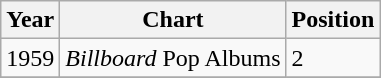<table class="wikitable">
<tr>
<th>Year</th>
<th>Chart</th>
<th>Position</th>
</tr>
<tr>
<td>1959</td>
<td><em>Billboard</em> Pop Albums</td>
<td>2</td>
</tr>
<tr>
</tr>
</table>
